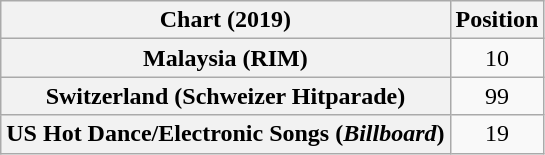<table class="wikitable sortable plainrowheaders" style="text-align:center">
<tr>
<th scope="col">Chart (2019)</th>
<th scope="col">Position</th>
</tr>
<tr>
<th scope="row">Malaysia (RIM)</th>
<td>10</td>
</tr>
<tr>
<th scope="row">Switzerland (Schweizer Hitparade)</th>
<td>99</td>
</tr>
<tr>
<th scope="row">US Hot Dance/Electronic Songs (<em>Billboard</em>)</th>
<td>19</td>
</tr>
</table>
